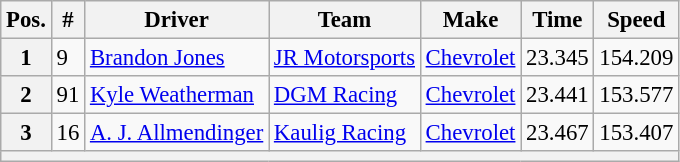<table class="wikitable" style="font-size:95%">
<tr>
<th>Pos.</th>
<th>#</th>
<th>Driver</th>
<th>Team</th>
<th>Make</th>
<th>Time</th>
<th>Speed</th>
</tr>
<tr>
<th>1</th>
<td>9</td>
<td><a href='#'>Brandon Jones</a></td>
<td><a href='#'>JR Motorsports</a></td>
<td><a href='#'>Chevrolet</a></td>
<td>23.345</td>
<td>154.209</td>
</tr>
<tr>
<th>2</th>
<td>91</td>
<td><a href='#'>Kyle Weatherman</a></td>
<td><a href='#'>DGM Racing</a></td>
<td><a href='#'>Chevrolet</a></td>
<td>23.441</td>
<td>153.577</td>
</tr>
<tr>
<th>3</th>
<td>16</td>
<td><a href='#'>A. J. Allmendinger</a></td>
<td><a href='#'>Kaulig Racing</a></td>
<td><a href='#'>Chevrolet</a></td>
<td>23.467</td>
<td>153.407</td>
</tr>
<tr>
<th colspan="7"></th>
</tr>
</table>
